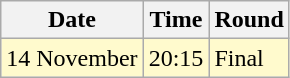<table class="wikitable">
<tr>
<th>Date</th>
<th>Time</th>
<th>Round</th>
</tr>
<tr bgcolor="lemonchiffon">
<td>14 November</td>
<td>20:15</td>
<td>Final</td>
</tr>
</table>
